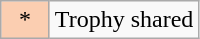<table class="wikitable">
<tr>
<td align=center width="25px" style="background-color:#FBCEB1">*</td>
<td>Trophy shared</td>
</tr>
</table>
